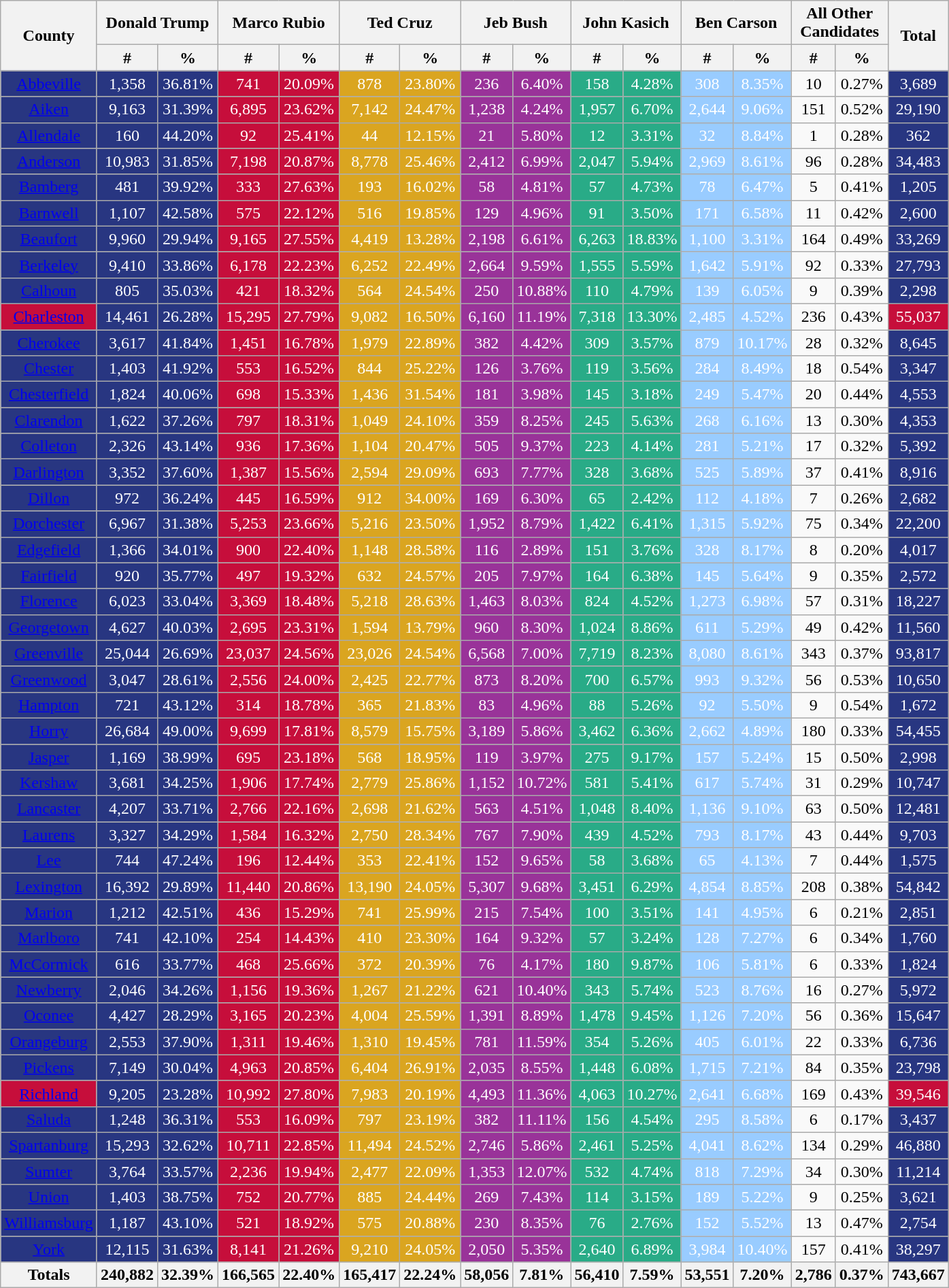<table class="wikitable sortable mw-collapsible mw-collapsed" width="60%">
<tr>
<th rowspan="2">County</th>
<th colspan="2">Donald Trump</th>
<th colspan="2">Marco Rubio</th>
<th colspan="2">Ted Cruz</th>
<th colspan="2">Jeb Bush</th>
<th colspan="2">John Kasich</th>
<th colspan="2">Ben Carson</th>
<th colspan="2">All Other Candidates</th>
<th rowspan="2">Total</th>
</tr>
<tr>
<th data-sort-type="number" style="text-align:center;">#</th>
<th data-sort-type="number" style="text-align:center;">%</th>
<th data-sort-type="number" style="text-align:center;">#</th>
<th data-sort-type="number" style="text-align:center;">%</th>
<th data-sort-type="number" style="text-align:center;">#</th>
<th data-sort-type="number" style="text-align:center;">%</th>
<th data-sort-type="number" style="text-align:center;">#</th>
<th data-sort-type="number" style="text-align:center;">%</th>
<th>#</th>
<th>%</th>
<th>#</th>
<th>%</th>
<th>#</th>
<th>%</th>
</tr>
<tr style="text-align:center;">
<td style="color:white; background:#283681;"><a href='#'>Abbeville</a></td>
<td style="color:white; background:#283681;">1,358</td>
<td style="color:white; background:#283681;">36.81%</td>
<td style="color:white; background:#C60E3B;">741</td>
<td style="color:white; background:#C60E3B;">20.09%</td>
<td style="color:white; background:#DAA520;">878</td>
<td style="color:white; background:#DAA520;">23.80%</td>
<td style="color:white; background:#939;">236</td>
<td style="color:white; background:#939;">6.40%</td>
<td style="color:white; background:#29AB87;">158</td>
<td style="color:white; background:#29AB87;">4.28%</td>
<td style="color:white; background:#99CCFF;">308</td>
<td style="color:white; background:#99CCFF;">8.35%</td>
<td>10</td>
<td>0.27%</td>
<td style="color:white; background:#283681;">3,689</td>
</tr>
<tr style="text-align:center;">
<td style="color:white; background:#283681;"><a href='#'>Aiken</a></td>
<td style="color:white; background:#283681;">9,163</td>
<td style="color:white; background:#283681;">31.39%</td>
<td style="color:white; background:#C60E3B;">6,895</td>
<td style="color:white; background:#C60E3B;">23.62%</td>
<td style="color:white; background:#DAA520;">7,142</td>
<td style="color:white; background:#DAA520;">24.47%</td>
<td style="color:white; background:#939;">1,238</td>
<td style="color:white; background:#939;">4.24%</td>
<td style="color:white; background:#29AB87;">1,957</td>
<td style="color:white; background:#29AB87;">6.70%</td>
<td style="color:white; background:#99CCFF;">2,644</td>
<td style="color:white; background:#99CCFF;">9.06%</td>
<td>151</td>
<td>0.52%</td>
<td style="color:white; background:#283681;">29,190</td>
</tr>
<tr style="text-align:center;">
<td style="color:white; background:#283681;"><a href='#'>Allendale</a></td>
<td style="color:white; background:#283681;">160</td>
<td style="color:white; background:#283681;">44.20%</td>
<td style="color:white; background:#C60E3B;">92</td>
<td style="color:white; background:#C60E3B;">25.41%</td>
<td style="color:white; background:#DAA520;">44</td>
<td style="color:white; background:#DAA520;">12.15%</td>
<td style="color:white; background:#939;">21</td>
<td style="color:white; background:#939;">5.80%</td>
<td style="color:white; background:#29AB87;">12</td>
<td style="color:white; background:#29AB87;">3.31%</td>
<td style="color:white; background:#99CCFF;">32</td>
<td style="color:white; background:#99CCFF;">8.84%</td>
<td>1</td>
<td>0.28%</td>
<td style="color:white; background:#283681;">362</td>
</tr>
<tr style="text-align:center;">
<td style="color:white; background:#283681;"><a href='#'>Anderson</a></td>
<td style="color:white; background:#283681;">10,983</td>
<td style="color:white; background:#283681;">31.85%</td>
<td style="color:white; background:#C60E3B;">7,198</td>
<td style="color:white; background:#C60E3B;">20.87%</td>
<td style="color:white; background:#DAA520;">8,778</td>
<td style="color:white; background:#DAA520;">25.46%</td>
<td style="color:white; background:#939;">2,412</td>
<td style="color:white; background:#939;">6.99%</td>
<td style="color:white; background:#29AB87;">2,047</td>
<td style="color:white; background:#29AB87;">5.94%</td>
<td style="color:white; background:#99CCFF;">2,969</td>
<td style="color:white; background:#99CCFF;">8.61%</td>
<td>96</td>
<td>0.28%</td>
<td style="color:white; background:#283681;">34,483</td>
</tr>
<tr style="text-align:center;">
<td style="color:white; background:#283681;"><a href='#'>Bamberg</a></td>
<td style="color:white; background:#283681;">481</td>
<td style="color:white; background:#283681;">39.92%</td>
<td style="color:white; background:#C60E3B;">333</td>
<td style="color:white; background:#C60E3B;">27.63%</td>
<td style="color:white; background:#DAA520;">193</td>
<td style="color:white; background:#DAA520;">16.02%</td>
<td style="color:white; background:#939;">58</td>
<td style="color:white; background:#939;">4.81%</td>
<td style="color:white; background:#29AB87;">57</td>
<td style="color:white; background:#29AB87;">4.73%</td>
<td style="color:white; background:#99CCFF;">78</td>
<td style="color:white; background:#99CCFF;">6.47%</td>
<td>5</td>
<td>0.41%</td>
<td style="color:white; background:#283681;">1,205</td>
</tr>
<tr style="text-align:center;">
<td style="color:white; background:#283681;"><a href='#'>Barnwell</a></td>
<td style="color:white; background:#283681;">1,107</td>
<td style="color:white; background:#283681;">42.58%</td>
<td style="color:white; background:#C60E3B;">575</td>
<td style="color:white; background:#C60E3B;">22.12%</td>
<td style="color:white; background:#DAA520;">516</td>
<td style="color:white; background:#DAA520;">19.85%</td>
<td style="color:white; background:#939;">129</td>
<td style="color:white; background:#939;">4.96%</td>
<td style="color:white; background:#29AB87;">91</td>
<td style="color:white; background:#29AB87;">3.50%</td>
<td style="color:white; background:#99CCFF;">171</td>
<td style="color:white; background:#99CCFF;">6.58%</td>
<td>11</td>
<td>0.42%</td>
<td style="color:white; background:#283681;">2,600</td>
</tr>
<tr style="text-align:center;">
<td style="color:white; background:#283681;"><a href='#'>Beaufort</a></td>
<td style="color:white; background:#283681;">9,960</td>
<td style="color:white; background:#283681;">29.94%</td>
<td style="color:white; background:#C60E3B;">9,165</td>
<td style="color:white; background:#C60E3B;">27.55%</td>
<td style="color:white; background:#DAA520;">4,419</td>
<td style="color:white; background:#DAA520;">13.28%</td>
<td style="color:white; background:#939;">2,198</td>
<td style="color:white; background:#939;">6.61%</td>
<td style="color:white; background:#29AB87;">6,263</td>
<td style="color:white; background:#29AB87;">18.83%</td>
<td style="color:white; background:#99CCFF;">1,100</td>
<td style="color:white; background:#99CCFF;">3.31%</td>
<td>164</td>
<td>0.49%</td>
<td style="color:white; background:#283681;">33,269</td>
</tr>
<tr style="text-align:center;">
<td style="color:white; background:#283681;"><a href='#'>Berkeley</a></td>
<td style="color:white; background:#283681;">9,410</td>
<td style="color:white; background:#283681;">33.86%</td>
<td style="color:white; background:#C60E3B;">6,178</td>
<td style="color:white; background:#C60E3B;">22.23%</td>
<td style="color:white; background:#DAA520;">6,252</td>
<td style="color:white; background:#DAA520;">22.49%</td>
<td style="color:white; background:#939;">2,664</td>
<td style="color:white; background:#939;">9.59%</td>
<td style="color:white; background:#29AB87;">1,555</td>
<td style="color:white; background:#29AB87;">5.59%</td>
<td style="color:white; background:#99CCFF;">1,642</td>
<td style="color:white; background:#99CCFF;">5.91%</td>
<td>92</td>
<td>0.33%</td>
<td style="color:white; background:#283681;">27,793</td>
</tr>
<tr style="text-align:center;">
<td style="color:white; background:#283681;"><a href='#'>Calhoun</a></td>
<td style="color:white; background:#283681;">805</td>
<td style="color:white; background:#283681;">35.03%</td>
<td style="color:white; background:#C60E3B;">421</td>
<td style="color:white; background:#C60E3B;">18.32%</td>
<td style="color:white; background:#DAA520;">564</td>
<td style="color:white; background:#DAA520;">24.54%</td>
<td style="color:white; background:#939;">250</td>
<td style="color:white; background:#939;">10.88%</td>
<td style="color:white; background:#29AB87;">110</td>
<td style="color:white; background:#29AB87;">4.79%</td>
<td style="color:white; background:#99CCFF;">139</td>
<td style="color:white; background:#99CCFF;">6.05%</td>
<td>9</td>
<td>0.39%</td>
<td style="color:white; background:#283681;">2,298</td>
</tr>
<tr style="text-align:center;">
<td style="color:white; background:#C60E3B;"><a href='#'>Charleston</a></td>
<td style="color:white; background:#283681;">14,461</td>
<td style="color:white; background:#283681;">26.28%</td>
<td style="color:white; background:#C60E3B;">15,295</td>
<td style="color:white; background:#C60E3B;">27.79%</td>
<td style="color:white; background:#DAA520;">9,082</td>
<td style="color:white; background:#DAA520;">16.50%</td>
<td style="color:white; background:#939;">6,160</td>
<td style="color:white; background:#939;">11.19%</td>
<td style="color:white; background:#29AB87;">7,318</td>
<td style="color:white; background:#29AB87;">13.30%</td>
<td style="color:white; background:#99CCFF;">2,485</td>
<td style="color:white; background:#99CCFF;">4.52%</td>
<td>236</td>
<td>0.43%</td>
<td style="color:white; background:#C60E3B;">55,037</td>
</tr>
<tr style="text-align:center;">
<td style="color:white; background:#283681;"><a href='#'>Cherokee</a></td>
<td style="color:white; background:#283681;">3,617</td>
<td style="color:white; background:#283681;">41.84%</td>
<td style="color:white; background:#C60E3B;">1,451</td>
<td style="color:white; background:#C60E3B;">16.78%</td>
<td style="color:white; background:#DAA520;">1,979</td>
<td style="color:white; background:#DAA520;">22.89%</td>
<td style="color:white; background:#939;">382</td>
<td style="color:white; background:#939;">4.42%</td>
<td style="color:white; background:#29AB87;">309</td>
<td style="color:white; background:#29AB87;">3.57%</td>
<td style="color:white; background:#99CCFF;">879</td>
<td style="color:white; background:#99CCFF;">10.17%</td>
<td>28</td>
<td>0.32%</td>
<td style="color:white; background:#283681;">8,645</td>
</tr>
<tr style="text-align:center;">
<td style="color:white; background:#283681;"><a href='#'>Chester</a></td>
<td style="color:white; background:#283681;">1,403</td>
<td style="color:white; background:#283681;">41.92%</td>
<td style="color:white; background:#C60E3B;">553</td>
<td style="color:white; background:#C60E3B;">16.52%</td>
<td style="color:white; background:#DAA520;">844</td>
<td style="color:white; background:#DAA520;">25.22%</td>
<td style="color:white; background:#939;">126</td>
<td style="color:white; background:#939;">3.76%</td>
<td style="color:white; background:#29AB87;">119</td>
<td style="color:white; background:#29AB87;">3.56%</td>
<td style="color:white; background:#99CCFF;">284</td>
<td style="color:white; background:#99CCFF;">8.49%</td>
<td>18</td>
<td>0.54%</td>
<td style="color:white; background:#283681;">3,347</td>
</tr>
<tr style="text-align:center;">
<td style="color:white; background:#283681;"><a href='#'>Chesterfield</a></td>
<td style="color:white; background:#283681;">1,824</td>
<td style="color:white; background:#283681;">40.06%</td>
<td style="color:white; background:#C60E3B;">698</td>
<td style="color:white; background:#C60E3B;">15.33%</td>
<td style="color:white; background:#DAA520;">1,436</td>
<td style="color:white; background:#DAA520;">31.54%</td>
<td style="color:white; background:#939;">181</td>
<td style="color:white; background:#939;">3.98%</td>
<td style="color:white; background:#29AB87;">145</td>
<td style="color:white; background:#29AB87;">3.18%</td>
<td style="color:white; background:#99CCFF;">249</td>
<td style="color:white; background:#99CCFF;">5.47%</td>
<td>20</td>
<td>0.44%</td>
<td style="color:white; background:#283681;">4,553</td>
</tr>
<tr style="text-align:center;">
<td style="color:white; background:#283681;"><a href='#'>Clarendon</a></td>
<td style="color:white; background:#283681;">1,622</td>
<td style="color:white; background:#283681;">37.26%</td>
<td style="color:white; background:#C60E3B;">797</td>
<td style="color:white; background:#C60E3B;">18.31%</td>
<td style="color:white; background:#DAA520;">1,049</td>
<td style="color:white; background:#DAA520;">24.10%</td>
<td style="color:white; background:#939;">359</td>
<td style="color:white; background:#939;">8.25%</td>
<td style="color:white; background:#29AB87;">245</td>
<td style="color:white; background:#29AB87;">5.63%</td>
<td style="color:white; background:#99CCFF;">268</td>
<td style="color:white; background:#99CCFF;">6.16%</td>
<td>13</td>
<td>0.30%</td>
<td style="color:white; background:#283681;">4,353</td>
</tr>
<tr style="text-align:center;">
<td style="color:white; background:#283681;"><a href='#'>Colleton</a></td>
<td style="color:white; background:#283681;">2,326</td>
<td style="color:white; background:#283681;">43.14%</td>
<td style="color:white; background:#C60E3B;">936</td>
<td style="color:white; background:#C60E3B;">17.36%</td>
<td style="color:white; background:#DAA520;">1,104</td>
<td style="color:white; background:#DAA520;">20.47%</td>
<td style="color:white; background:#939;">505</td>
<td style="color:white; background:#939;">9.37%</td>
<td style="color:white; background:#29AB87;">223</td>
<td style="color:white; background:#29AB87;">4.14%</td>
<td style="color:white; background:#99CCFF;">281</td>
<td style="color:white; background:#99CCFF;">5.21%</td>
<td>17</td>
<td>0.32%</td>
<td style="color:white; background:#283681;">5,392</td>
</tr>
<tr style="text-align:center;">
<td style="color:white; background:#283681;"><a href='#'>Darlington</a></td>
<td style="color:white; background:#283681;">3,352</td>
<td style="color:white; background:#283681;">37.60%</td>
<td style="color:white; background:#C60E3B;">1,387</td>
<td style="color:white; background:#C60E3B;">15.56%</td>
<td style="color:white; background:#DAA520;">2,594</td>
<td style="color:white; background:#DAA520;">29.09%</td>
<td style="color:white; background:#939;">693</td>
<td style="color:white; background:#939;">7.77%</td>
<td style="color:white; background:#29AB87;">328</td>
<td style="color:white; background:#29AB87;">3.68%</td>
<td style="color:white; background:#99CCFF;">525</td>
<td style="color:white; background:#99CCFF;">5.89%</td>
<td>37</td>
<td>0.41%</td>
<td style="color:white; background:#283681;">8,916</td>
</tr>
<tr style="text-align:center;">
<td style="color:white; background:#283681;"><a href='#'>Dillon</a></td>
<td style="color:white; background:#283681;">972</td>
<td style="color:white; background:#283681;">36.24%</td>
<td style="color:white; background:#C60E3B;">445</td>
<td style="color:white; background:#C60E3B;">16.59%</td>
<td style="color:white; background:#DAA520;">912</td>
<td style="color:white; background:#DAA520;">34.00%</td>
<td style="color:white; background:#939;">169</td>
<td style="color:white; background:#939;">6.30%</td>
<td style="color:white; background:#29AB87;">65</td>
<td style="color:white; background:#29AB87;">2.42%</td>
<td style="color:white; background:#99CCFF;">112</td>
<td style="color:white; background:#99CCFF;">4.18%</td>
<td>7</td>
<td>0.26%</td>
<td style="color:white; background:#283681;">2,682</td>
</tr>
<tr style="text-align:center;">
<td style="color:white; background:#283681;"><a href='#'>Dorchester</a></td>
<td style="color:white; background:#283681;">6,967</td>
<td style="color:white; background:#283681;">31.38%</td>
<td style="color:white; background:#C60E3B;">5,253</td>
<td style="color:white; background:#C60E3B;">23.66%</td>
<td style="color:white; background:#DAA520;">5,216</td>
<td style="color:white; background:#DAA520;">23.50%</td>
<td style="color:white; background:#939;">1,952</td>
<td style="color:white; background:#939;">8.79%</td>
<td style="color:white; background:#29AB87;">1,422</td>
<td style="color:white; background:#29AB87;">6.41%</td>
<td style="color:white; background:#99CCFF;">1,315</td>
<td style="color:white; background:#99CCFF;">5.92%</td>
<td>75</td>
<td>0.34%</td>
<td style="color:white; background:#283681;">22,200</td>
</tr>
<tr style="text-align:center;">
<td style="color:white; background:#283681;"><a href='#'>Edgefield</a></td>
<td style="color:white; background:#283681;">1,366</td>
<td style="color:white; background:#283681;">34.01%</td>
<td style="color:white; background:#C60E3B;">900</td>
<td style="color:white; background:#C60E3B;">22.40%</td>
<td style="color:white; background:#DAA520;">1,148</td>
<td style="color:white; background:#DAA520;">28.58%</td>
<td style="color:white; background:#939;">116</td>
<td style="color:white; background:#939;">2.89%</td>
<td style="color:white; background:#29AB87;">151</td>
<td style="color:white; background:#29AB87;">3.76%</td>
<td style="color:white; background:#99CCFF;">328</td>
<td style="color:white; background:#99CCFF;">8.17%</td>
<td>8</td>
<td>0.20%</td>
<td style="color:white; background:#283681;">4,017</td>
</tr>
<tr style="text-align:center;">
<td style="color:white; background:#283681;"><a href='#'>Fairfield</a></td>
<td style="color:white; background:#283681;">920</td>
<td style="color:white; background:#283681;">35.77%</td>
<td style="color:white; background:#C60E3B;">497</td>
<td style="color:white; background:#C60E3B;">19.32%</td>
<td style="color:white; background:#DAA520;">632</td>
<td style="color:white; background:#DAA520;">24.57%</td>
<td style="color:white; background:#939;">205</td>
<td style="color:white; background:#939;">7.97%</td>
<td style="color:white; background:#29AB87;">164</td>
<td style="color:white; background:#29AB87;">6.38%</td>
<td style="color:white; background:#99CCFF;">145</td>
<td style="color:white; background:#99CCFF;">5.64%</td>
<td>9</td>
<td>0.35%</td>
<td style="color:white; background:#283681;">2,572</td>
</tr>
<tr style="text-align:center;">
<td style="color:white; background:#283681;"><a href='#'>Florence</a></td>
<td style="color:white; background:#283681;">6,023</td>
<td style="color:white; background:#283681;">33.04%</td>
<td style="color:white; background:#C60E3B;">3,369</td>
<td style="color:white; background:#C60E3B;">18.48%</td>
<td style="color:white; background:#DAA520;">5,218</td>
<td style="color:white; background:#DAA520;">28.63%</td>
<td style="color:white; background:#939;">1,463</td>
<td style="color:white; background:#939;">8.03%</td>
<td style="color:white; background:#29AB87;">824</td>
<td style="color:white; background:#29AB87;">4.52%</td>
<td style="color:white; background:#99CCFF;">1,273</td>
<td style="color:white; background:#99CCFF;">6.98%</td>
<td>57</td>
<td>0.31%</td>
<td style="color:white; background:#283681;">18,227</td>
</tr>
<tr style="text-align:center;">
<td style="color:white; background:#283681;"><a href='#'>Georgetown</a></td>
<td style="color:white; background:#283681;">4,627</td>
<td style="color:white; background:#283681;">40.03%</td>
<td style="color:white; background:#C60E3B;">2,695</td>
<td style="color:white; background:#C60E3B;">23.31%</td>
<td style="color:white; background:#DAA520;">1,594</td>
<td style="color:white; background:#DAA520;">13.79%</td>
<td style="color:white; background:#939;">960</td>
<td style="color:white; background:#939;">8.30%</td>
<td style="color:white; background:#29AB87;">1,024</td>
<td style="color:white; background:#29AB87;">8.86%</td>
<td style="color:white; background:#99CCFF;">611</td>
<td style="color:white; background:#99CCFF;">5.29%</td>
<td>49</td>
<td>0.42%</td>
<td style="color:white; background:#283681;">11,560</td>
</tr>
<tr style="text-align:center;">
<td style="color:white; background:#283681;"><a href='#'>Greenville</a></td>
<td style="color:white; background:#283681;">25,044</td>
<td style="color:white; background:#283681;">26.69%</td>
<td style="color:white; background:#C60E3B;">23,037</td>
<td style="color:white; background:#C60E3B;">24.56%</td>
<td style="color:white; background:#DAA520;">23,026</td>
<td style="color:white; background:#DAA520;">24.54%</td>
<td style="color:white; background:#939;">6,568</td>
<td style="color:white; background:#939;">7.00%</td>
<td style="color:white; background:#29AB87;">7,719</td>
<td style="color:white; background:#29AB87;">8.23%</td>
<td style="color:white; background:#99CCFF;">8,080</td>
<td style="color:white; background:#99CCFF;">8.61%</td>
<td>343</td>
<td>0.37%</td>
<td style="color:white; background:#283681;">93,817</td>
</tr>
<tr style="text-align:center;">
<td style="color:white; background:#283681;"><a href='#'>Greenwood</a></td>
<td style="color:white; background:#283681;">3,047</td>
<td style="color:white; background:#283681;">28.61%</td>
<td style="color:white; background:#C60E3B;">2,556</td>
<td style="color:white; background:#C60E3B;">24.00%</td>
<td style="color:white; background:#DAA520;">2,425</td>
<td style="color:white; background:#DAA520;">22.77%</td>
<td style="color:white; background:#939;">873</td>
<td style="color:white; background:#939;">8.20%</td>
<td style="color:white; background:#29AB87;">700</td>
<td style="color:white; background:#29AB87;">6.57%</td>
<td style="color:white; background:#99CCFF;">993</td>
<td style="color:white; background:#99CCFF;">9.32%</td>
<td>56</td>
<td>0.53%</td>
<td style="color:white; background:#283681;">10,650</td>
</tr>
<tr style="text-align:center;">
<td style="color:white; background:#283681;"><a href='#'>Hampton</a></td>
<td style="color:white; background:#283681;">721</td>
<td style="color:white; background:#283681;">43.12%</td>
<td style="color:white; background:#C60E3B;">314</td>
<td style="color:white; background:#C60E3B;">18.78%</td>
<td style="color:white; background:#DAA520;">365</td>
<td style="color:white; background:#DAA520;">21.83%</td>
<td style="color:white; background:#939;">83</td>
<td style="color:white; background:#939;">4.96%</td>
<td style="color:white; background:#29AB87;">88</td>
<td style="color:white; background:#29AB87;">5.26%</td>
<td style="color:white; background:#99CCFF;">92</td>
<td style="color:white; background:#99CCFF;">5.50%</td>
<td>9</td>
<td>0.54%</td>
<td style="color:white; background:#283681;">1,672</td>
</tr>
<tr style="text-align:center;">
<td style="color:white; background:#283681;"><a href='#'>Horry</a></td>
<td style="color:white; background:#283681;">26,684</td>
<td style="color:white; background:#283681;">49.00%</td>
<td style="color:white; background:#C60E3B;">9,699</td>
<td style="color:white; background:#C60E3B;">17.81%</td>
<td style="color:white; background:#DAA520;">8,579</td>
<td style="color:white; background:#DAA520;">15.75%</td>
<td style="color:white; background:#939;">3,189</td>
<td style="color:white; background:#939;">5.86%</td>
<td style="color:white; background:#29AB87;">3,462</td>
<td style="color:white; background:#29AB87;">6.36%</td>
<td style="color:white; background:#99CCFF;">2,662</td>
<td style="color:white; background:#99CCFF;">4.89%</td>
<td>180</td>
<td>0.33%</td>
<td style="color:white; background:#283681;">54,455</td>
</tr>
<tr style="text-align:center;">
<td style="color:white; background:#283681;"><a href='#'>Jasper</a></td>
<td style="color:white; background:#283681;">1,169</td>
<td style="color:white; background:#283681;">38.99%</td>
<td style="color:white; background:#C60E3B;">695</td>
<td style="color:white; background:#C60E3B;">23.18%</td>
<td style="color:white; background:#DAA520;">568</td>
<td style="color:white; background:#DAA520;">18.95%</td>
<td style="color:white; background:#939;">119</td>
<td style="color:white; background:#939;">3.97%</td>
<td style="color:white; background:#29AB87;">275</td>
<td style="color:white; background:#29AB87;">9.17%</td>
<td style="color:white; background:#99CCFF;">157</td>
<td style="color:white; background:#99CCFF;">5.24%</td>
<td>15</td>
<td>0.50%</td>
<td style="color:white; background:#283681;">2,998</td>
</tr>
<tr style="text-align:center;">
<td style="color:white; background:#283681;"><a href='#'>Kershaw</a></td>
<td style="color:white; background:#283681;">3,681</td>
<td style="color:white; background:#283681;">34.25%</td>
<td style="color:white; background:#C60E3B;">1,906</td>
<td style="color:white; background:#C60E3B;">17.74%</td>
<td style="color:white; background:#DAA520;">2,779</td>
<td style="color:white; background:#DAA520;">25.86%</td>
<td style="color:white; background:#939;">1,152</td>
<td style="color:white; background:#939;">10.72%</td>
<td style="color:white; background:#29AB87;">581</td>
<td style="color:white; background:#29AB87;">5.41%</td>
<td style="color:white; background:#99CCFF;">617</td>
<td style="color:white; background:#99CCFF;">5.74%</td>
<td>31</td>
<td>0.29%</td>
<td style="color:white; background:#283681;">10,747</td>
</tr>
<tr style="text-align:center;">
<td style="color:white; background:#283681;"><a href='#'>Lancaster</a></td>
<td style="color:white; background:#283681;">4,207</td>
<td style="color:white; background:#283681;">33.71%</td>
<td style="color:white; background:#C60E3B;">2,766</td>
<td style="color:white; background:#C60E3B;">22.16%</td>
<td style="color:white; background:#DAA520;">2,698</td>
<td style="color:white; background:#DAA520;">21.62%</td>
<td style="color:white; background:#939;">563</td>
<td style="color:white; background:#939;">4.51%</td>
<td style="color:white; background:#29AB87;">1,048</td>
<td style="color:white; background:#29AB87;">8.40%</td>
<td style="color:white; background:#99CCFF;">1,136</td>
<td style="color:white; background:#99CCFF;">9.10%</td>
<td>63</td>
<td>0.50%</td>
<td style="color:white; background:#283681;">12,481</td>
</tr>
<tr style="text-align:center;">
<td style="color:white; background:#283681;"><a href='#'>Laurens</a></td>
<td style="color:white; background:#283681;">3,327</td>
<td style="color:white; background:#283681;">34.29%</td>
<td style="color:white; background:#C60E3B;">1,584</td>
<td style="color:white; background:#C60E3B;">16.32%</td>
<td style="color:white; background:#DAA520;">2,750</td>
<td style="color:white; background:#DAA520;">28.34%</td>
<td style="color:white; background:#939;">767</td>
<td style="color:white; background:#939;">7.90%</td>
<td style="color:white; background:#29AB87;">439</td>
<td style="color:white; background:#29AB87;">4.52%</td>
<td style="color:white; background:#99CCFF;">793</td>
<td style="color:white; background:#99CCFF;">8.17%</td>
<td>43</td>
<td>0.44%</td>
<td style="color:white; background:#283681;">9,703</td>
</tr>
<tr style="text-align:center;">
<td style="color:white; background:#283681;"><a href='#'>Lee</a></td>
<td style="color:white; background:#283681;">744</td>
<td style="color:white; background:#283681;">47.24%</td>
<td style="color:white; background:#C60E3B;">196</td>
<td style="color:white; background:#C60E3B;">12.44%</td>
<td style="color:white; background:#DAA520;">353</td>
<td style="color:white; background:#DAA520;">22.41%</td>
<td style="color:white; background:#939;">152</td>
<td style="color:white; background:#939;">9.65%</td>
<td style="color:white; background:#29AB87;">58</td>
<td style="color:white; background:#29AB87;">3.68%</td>
<td style="color:white; background:#99CCFF;">65</td>
<td style="color:white; background:#99CCFF;">4.13%</td>
<td>7</td>
<td>0.44%</td>
<td style="color:white; background:#283681;">1,575</td>
</tr>
<tr style="text-align:center;">
<td style="color:white; background:#283681;"><a href='#'>Lexington</a></td>
<td style="color:white; background:#283681;">16,392</td>
<td style="color:white; background:#283681;">29.89%</td>
<td style="color:white; background:#C60E3B;">11,440</td>
<td style="color:white; background:#C60E3B;">20.86%</td>
<td style="color:white; background:#DAA520;">13,190</td>
<td style="color:white; background:#DAA520;">24.05%</td>
<td style="color:white; background:#939;">5,307</td>
<td style="color:white; background:#939;">9.68%</td>
<td style="color:white; background:#29AB87;">3,451</td>
<td style="color:white; background:#29AB87;">6.29%</td>
<td style="color:white; background:#99CCFF;">4,854</td>
<td style="color:white; background:#99CCFF;">8.85%</td>
<td>208</td>
<td>0.38%</td>
<td style="color:white; background:#283681;">54,842</td>
</tr>
<tr style="text-align:center;">
<td style="color:white; background:#283681;"><a href='#'>Marion</a></td>
<td style="color:white; background:#283681;">1,212</td>
<td style="color:white; background:#283681;">42.51%</td>
<td style="color:white; background:#C60E3B;">436</td>
<td style="color:white; background:#C60E3B;">15.29%</td>
<td style="color:white; background:#DAA520;">741</td>
<td style="color:white; background:#DAA520;">25.99%</td>
<td style="color:white; background:#939;">215</td>
<td style="color:white; background:#939;">7.54%</td>
<td style="color:white; background:#29AB87;">100</td>
<td style="color:white; background:#29AB87;">3.51%</td>
<td style="color:white; background:#99CCFF;">141</td>
<td style="color:white; background:#99CCFF;">4.95%</td>
<td>6</td>
<td>0.21%</td>
<td style="color:white; background:#283681;">2,851</td>
</tr>
<tr style="text-align:center;">
<td style="color:white; background:#283681;"><a href='#'>Marlboro</a></td>
<td style="color:white; background:#283681;">741</td>
<td style="color:white; background:#283681;">42.10%</td>
<td style="color:white; background:#C60E3B;">254</td>
<td style="color:white; background:#C60E3B;">14.43%</td>
<td style="color:white; background:#DAA520;">410</td>
<td style="color:white; background:#DAA520;">23.30%</td>
<td style="color:white; background:#939;">164</td>
<td style="color:white; background:#939;">9.32%</td>
<td style="color:white; background:#29AB87;">57</td>
<td style="color:white; background:#29AB87;">3.24%</td>
<td style="color:white; background:#99CCFF;">128</td>
<td style="color:white; background:#99CCFF;">7.27%</td>
<td>6</td>
<td>0.34%</td>
<td style="color:white; background:#283681;">1,760</td>
</tr>
<tr style="text-align:center;">
<td style="color:white; background:#283681;"><a href='#'>McCormick</a></td>
<td style="color:white; background:#283681;">616</td>
<td style="color:white; background:#283681;">33.77%</td>
<td style="color:white; background:#C60E3B;">468</td>
<td style="color:white; background:#C60E3B;">25.66%</td>
<td style="color:white; background:#DAA520;">372</td>
<td style="color:white; background:#DAA520;">20.39%</td>
<td style="color:white; background:#939;">76</td>
<td style="color:white; background:#939;">4.17%</td>
<td style="color:white; background:#29AB87;">180</td>
<td style="color:white; background:#29AB87;">9.87%</td>
<td style="color:white; background:#99CCFF;">106</td>
<td style="color:white; background:#99CCFF;">5.81%</td>
<td>6</td>
<td>0.33%</td>
<td style="color:white; background:#283681;">1,824</td>
</tr>
<tr style="text-align:center;">
<td style="color:white; background:#283681;"><a href='#'>Newberry</a></td>
<td style="color:white; background:#283681;">2,046</td>
<td style="color:white; background:#283681;">34.26%</td>
<td style="color:white; background:#C60E3B;">1,156</td>
<td style="color:white; background:#C60E3B;">19.36%</td>
<td style="color:white; background:#DAA520;">1,267</td>
<td style="color:white; background:#DAA520;">21.22%</td>
<td style="color:white; background:#939;">621</td>
<td style="color:white; background:#939;">10.40%</td>
<td style="color:white; background:#29AB87;">343</td>
<td style="color:white; background:#29AB87;">5.74%</td>
<td style="color:white; background:#99CCFF;">523</td>
<td style="color:white; background:#99CCFF;">8.76%</td>
<td>16</td>
<td>0.27%</td>
<td style="color:white; background:#283681;">5,972</td>
</tr>
<tr style="text-align:center;">
<td style="color:white; background:#283681;"><a href='#'>Oconee</a></td>
<td style="color:white; background:#283681;">4,427</td>
<td style="color:white; background:#283681;">28.29%</td>
<td style="color:white; background:#C60E3B;">3,165</td>
<td style="color:white; background:#C60E3B;">20.23%</td>
<td style="color:white; background:#DAA520;">4,004</td>
<td style="color:white; background:#DAA520;">25.59%</td>
<td style="color:white; background:#939;">1,391</td>
<td style="color:white; background:#939;">8.89%</td>
<td style="color:white; background:#29AB87;">1,478</td>
<td style="color:white; background:#29AB87;">9.45%</td>
<td style="color:white; background:#99CCFF;">1,126</td>
<td style="color:white; background:#99CCFF;">7.20%</td>
<td>56</td>
<td>0.36%</td>
<td style="color:white; background:#283681;">15,647</td>
</tr>
<tr style="text-align:center;">
<td style="color:white; background:#283681;"><a href='#'>Orangeburg</a></td>
<td style="color:white; background:#283681;">2,553</td>
<td style="color:white; background:#283681;">37.90%</td>
<td style="color:white; background:#C60E3B;">1,311</td>
<td style="color:white; background:#C60E3B;">19.46%</td>
<td style="color:white; background:#DAA520;">1,310</td>
<td style="color:white; background:#DAA520;">19.45%</td>
<td style="color:white; background:#939;">781</td>
<td style="color:white; background:#939;">11.59%</td>
<td style="color:white; background:#29AB87;">354</td>
<td style="color:white; background:#29AB87;">5.26%</td>
<td style="color:white; background:#99CCFF;">405</td>
<td style="color:white; background:#99CCFF;">6.01%</td>
<td>22</td>
<td>0.33%</td>
<td style="color:white; background:#283681;">6,736</td>
</tr>
<tr style="text-align:center;">
<td style="color:white; background:#283681;"><a href='#'>Pickens</a></td>
<td style="color:white; background:#283681;">7,149</td>
<td style="color:white; background:#283681;">30.04%</td>
<td style="color:white; background:#C60E3B;">4,963</td>
<td style="color:white; background:#C60E3B;">20.85%</td>
<td style="color:white; background:#DAA520;">6,404</td>
<td style="color:white; background:#DAA520;">26.91%</td>
<td style="color:white; background:#939;">2,035</td>
<td style="color:white; background:#939;">8.55%</td>
<td style="color:white; background:#29AB87;">1,448</td>
<td style="color:white; background:#29AB87;">6.08%</td>
<td style="color:white; background:#99CCFF;">1,715</td>
<td style="color:white; background:#99CCFF;">7.21%</td>
<td>84</td>
<td>0.35%</td>
<td style="color:white; background:#283681;">23,798</td>
</tr>
<tr style="text-align:center;">
<td style="color:white; background:#C60E3B;"><a href='#'>Richland</a></td>
<td style="color:white; background:#283681;">9,205</td>
<td style="color:white; background:#283681;">23.28%</td>
<td style="color:white; background:#C60E3B;">10,992</td>
<td style="color:white; background:#C60E3B;">27.80%</td>
<td style="color:white; background:#DAA520;">7,983</td>
<td style="color:white; background:#DAA520;">20.19%</td>
<td style="color:white; background:#939;">4,493</td>
<td style="color:white; background:#939;">11.36%</td>
<td style="color:white; background:#29AB87;">4,063</td>
<td style="color:white; background:#29AB87;">10.27%</td>
<td style="color:white; background:#99CCFF;">2,641</td>
<td style="color:white; background:#99CCFF;">6.68%</td>
<td>169</td>
<td>0.43%</td>
<td style="color:white; background:#C60E3B;">39,546</td>
</tr>
<tr style="text-align:center;">
<td style="color:white; background:#283681;"><a href='#'>Saluda</a></td>
<td style="color:white; background:#283681;">1,248</td>
<td style="color:white; background:#283681;">36.31%</td>
<td style="color:white; background:#C60E3B;">553</td>
<td style="color:white; background:#C60E3B;">16.09%</td>
<td style="color:white; background:#DAA520;">797</td>
<td style="color:white; background:#DAA520;">23.19%</td>
<td style="color:white; background:#939;">382</td>
<td style="color:white; background:#939;">11.11%</td>
<td style="color:white; background:#29AB87;">156</td>
<td style="color:white; background:#29AB87;">4.54%</td>
<td style="color:white; background:#99CCFF;">295</td>
<td style="color:white; background:#99CCFF;">8.58%</td>
<td>6</td>
<td>0.17%</td>
<td style="color:white; background:#283681;">3,437</td>
</tr>
<tr style="text-align:center;">
<td style="color:white; background:#283681;"><a href='#'>Spartanburg</a></td>
<td style="color:white; background:#283681;">15,293</td>
<td style="color:white; background:#283681;">32.62%</td>
<td style="color:white; background:#C60E3B;">10,711</td>
<td style="color:white; background:#C60E3B;">22.85%</td>
<td style="color:white; background:#DAA520;">11,494</td>
<td style="color:white; background:#DAA520;">24.52%</td>
<td style="color:white; background:#939;">2,746</td>
<td style="color:white; background:#939;">5.86%</td>
<td style="color:white; background:#29AB87;">2,461</td>
<td style="color:white; background:#29AB87;">5.25%</td>
<td style="color:white; background:#99CCFF;">4,041</td>
<td style="color:white; background:#99CCFF;">8.62%</td>
<td>134</td>
<td>0.29%</td>
<td style="color:white; background:#283681;">46,880</td>
</tr>
<tr style="text-align:center;">
<td style="color:white; background:#283681;"><a href='#'>Sumter</a></td>
<td style="color:white; background:#283681;">3,764</td>
<td style="color:white; background:#283681;">33.57%</td>
<td style="color:white; background:#C60E3B;">2,236</td>
<td style="color:white; background:#C60E3B;">19.94%</td>
<td style="color:white; background:#DAA520;">2,477</td>
<td style="color:white; background:#DAA520;">22.09%</td>
<td style="color:white; background:#939;">1,353</td>
<td style="color:white; background:#939;">12.07%</td>
<td style="color:white; background:#29AB87;">532</td>
<td style="color:white; background:#29AB87;">4.74%</td>
<td style="color:white; background:#99CCFF;">818</td>
<td style="color:white; background:#99CCFF;">7.29%</td>
<td>34</td>
<td>0.30%</td>
<td style="color:white; background:#283681;">11,214</td>
</tr>
<tr style="text-align:center;">
<td style="color:white; background:#283681;"><a href='#'>Union</a></td>
<td style="color:white; background:#283681;">1,403</td>
<td style="color:white; background:#283681;">38.75%</td>
<td style="color:white; background:#C60E3B;">752</td>
<td style="color:white; background:#C60E3B;">20.77%</td>
<td style="color:white; background:#DAA520;">885</td>
<td style="color:white; background:#DAA520;">24.44%</td>
<td style="color:white; background:#939;">269</td>
<td style="color:white; background:#939;">7.43%</td>
<td style="color:white; background:#29AB87;">114</td>
<td style="color:white; background:#29AB87;">3.15%</td>
<td style="color:white; background:#99CCFF;">189</td>
<td style="color:white; background:#99CCFF;">5.22%</td>
<td>9</td>
<td>0.25%</td>
<td style="color:white; background:#283681;">3,621</td>
</tr>
<tr style="text-align:center;">
<td style="color:white; background:#283681;"><a href='#'>Williamsburg</a></td>
<td style="color:white; background:#283681;">1,187</td>
<td style="color:white; background:#283681;">43.10%</td>
<td style="color:white; background:#C60E3B;">521</td>
<td style="color:white; background:#C60E3B;">18.92%</td>
<td style="color:white; background:#DAA520;">575</td>
<td style="color:white; background:#DAA520;">20.88%</td>
<td style="color:white; background:#939;">230</td>
<td style="color:white; background:#939;">8.35%</td>
<td style="color:white; background:#29AB87;">76</td>
<td style="color:white; background:#29AB87;">2.76%</td>
<td style="color:white; background:#99CCFF;">152</td>
<td style="color:white; background:#99CCFF;">5.52%</td>
<td>13</td>
<td>0.47%</td>
<td style="color:white; background:#283681;">2,754</td>
</tr>
<tr style="text-align:center;">
<td style="color:white; background:#283681;"><a href='#'>York</a></td>
<td style="color:white; background:#283681;">12,115</td>
<td style="color:white; background:#283681;">31.63%</td>
<td style="color:white; background:#C60E3B;">8,141</td>
<td style="color:white; background:#C60E3B;">21.26%</td>
<td style="color:white; background:#DAA520;">9,210</td>
<td style="color:white; background:#DAA520;">24.05%</td>
<td style="color:white; background:#939;">2,050</td>
<td style="color:white; background:#939;">5.35%</td>
<td style="color:white; background:#29AB87;">2,640</td>
<td style="color:white; background:#29AB87;">6.89%</td>
<td style="color:white; background:#99CCFF;">3,984</td>
<td style="color:white; background:#99CCFF;">10.40%</td>
<td>157</td>
<td>0.41%</td>
<td style="color:white; background:#283681;">38,297</td>
</tr>
<tr>
<th>Totals</th>
<th>240,882</th>
<th>32.39%</th>
<th>166,565</th>
<th>22.40%</th>
<th>165,417</th>
<th>22.24%</th>
<th>58,056</th>
<th>7.81%</th>
<th>56,410</th>
<th>7.59%</th>
<th>53,551</th>
<th>7.20%</th>
<th>2,786</th>
<th>0.37%</th>
<th>743,667</th>
</tr>
</table>
